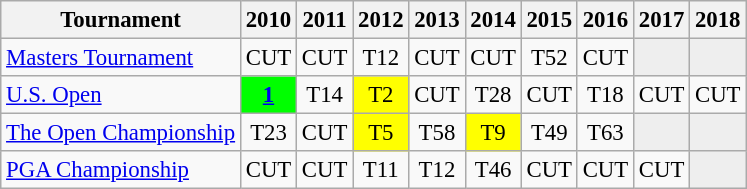<table class="wikitable" style="font-size:95%;text-align:center;">
<tr>
<th>Tournament</th>
<th>2010</th>
<th>2011</th>
<th>2012</th>
<th>2013</th>
<th>2014</th>
<th>2015</th>
<th>2016</th>
<th>2017</th>
<th>2018</th>
</tr>
<tr>
<td align=left><a href='#'>Masters Tournament</a></td>
<td>CUT</td>
<td>CUT</td>
<td>T12</td>
<td>CUT</td>
<td>CUT</td>
<td>T52</td>
<td>CUT</td>
<td style="background:#eeeeee;"></td>
<td style="background:#eeeeee;"></td>
</tr>
<tr>
<td align=left><a href='#'>U.S. Open</a></td>
<td style="background:lime;"><strong><a href='#'>1</a></strong></td>
<td>T14</td>
<td style="background:yellow;">T2</td>
<td>CUT</td>
<td>T28</td>
<td>CUT</td>
<td>T18</td>
<td>CUT</td>
<td>CUT</td>
</tr>
<tr>
<td align=left><a href='#'>The Open Championship</a></td>
<td>T23</td>
<td>CUT</td>
<td style="background:yellow;">T5</td>
<td>T58</td>
<td style="background:yellow;">T9</td>
<td>T49</td>
<td>T63</td>
<td style="background:#eeeeee;"></td>
<td style="background:#eeeeee;"></td>
</tr>
<tr>
<td align=left><a href='#'>PGA Championship</a></td>
<td>CUT</td>
<td>CUT</td>
<td>T11</td>
<td>T12</td>
<td>T46</td>
<td>CUT</td>
<td>CUT</td>
<td>CUT</td>
<td style="background:#eeeeee;"></td>
</tr>
</table>
